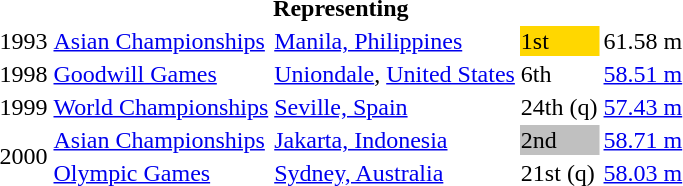<table>
<tr>
<th colspan="5">Representing </th>
</tr>
<tr>
<td>1993</td>
<td><a href='#'>Asian Championships</a></td>
<td><a href='#'>Manila, Philippines</a></td>
<td bgcolor="gold">1st</td>
<td>61.58 m</td>
</tr>
<tr>
<td>1998</td>
<td><a href='#'>Goodwill Games</a></td>
<td><a href='#'>Uniondale</a>, <a href='#'>United States</a></td>
<td>6th</td>
<td><a href='#'>58.51 m</a></td>
</tr>
<tr>
<td>1999</td>
<td><a href='#'>World Championships</a></td>
<td><a href='#'>Seville, Spain</a></td>
<td>24th (q)</td>
<td><a href='#'>57.43 m</a></td>
</tr>
<tr>
<td rowspan=2>2000</td>
<td><a href='#'>Asian Championships</a></td>
<td><a href='#'>Jakarta, Indonesia</a></td>
<td bgcolor="silver">2nd</td>
<td><a href='#'>58.71 m</a></td>
</tr>
<tr>
<td><a href='#'>Olympic Games</a></td>
<td><a href='#'>Sydney, Australia</a></td>
<td>21st (q)</td>
<td><a href='#'>58.03 m</a></td>
</tr>
</table>
